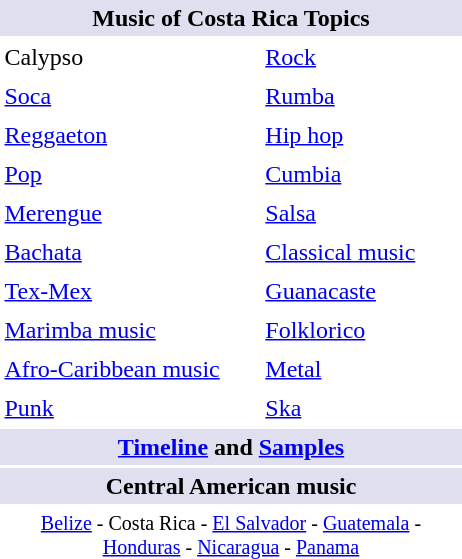<table cellpadding="3" style="float:right; margin: 0 0 1em 1em; width: 20em;">
<tr>
<th style="text-align:center;background:#dfdfef;" colspan="2"><strong>Music of Costa Rica</strong> Topics</th>
</tr>
<tr>
<td>Calypso</td>
<td><a href='#'>Rock</a></td>
</tr>
<tr>
<td><a href='#'>Soca</a></td>
<td><a href='#'>Rumba</a></td>
</tr>
<tr>
<td><a href='#'>Reggaeton</a></td>
<td><a href='#'>Hip hop</a></td>
<td></td>
</tr>
<tr>
<td><a href='#'>Pop</a></td>
<td><a href='#'>Cumbia</a></td>
</tr>
<tr>
<td><a href='#'>Merengue</a></td>
<td><a href='#'>Salsa</a></td>
</tr>
<tr>
<td><a href='#'>Bachata</a></td>
<td><a href='#'>Classical music</a></td>
</tr>
<tr>
<td><a href='#'>Tex-Mex</a></td>
<td><a href='#'>Guanacaste</a></td>
</tr>
<tr>
<td><a href='#'>Marimba music</a></td>
<td><a href='#'>Folklorico</a></td>
</tr>
<tr>
<td><a href='#'>Afro-Caribbean music</a></td>
<td><a href='#'>Metal</a></td>
<td></td>
</tr>
<tr>
<td><a href='#'>Punk</a></td>
<td><a href='#'>Ska</a></td>
</tr>
<tr>
<th style="text-align:center;background:#dfdfef;" colspan=2><a href='#'>Timeline</a> and <a href='#'>Samples</a></th>
</tr>
<tr>
<th style="text-align:center;background:#dfdfef;" colspan="2">Central American music</th>
</tr>
<tr>
<td style="font-size:smaller; text-align: center;" colspan="2"><a href='#'>Belize</a> - Costa Rica - <a href='#'>El Salvador</a> - <a href='#'>Guatemala</a> - <a href='#'>Honduras</a> - <a href='#'>Nicaragua</a> - <a href='#'>Panama</a></td>
</tr>
</table>
